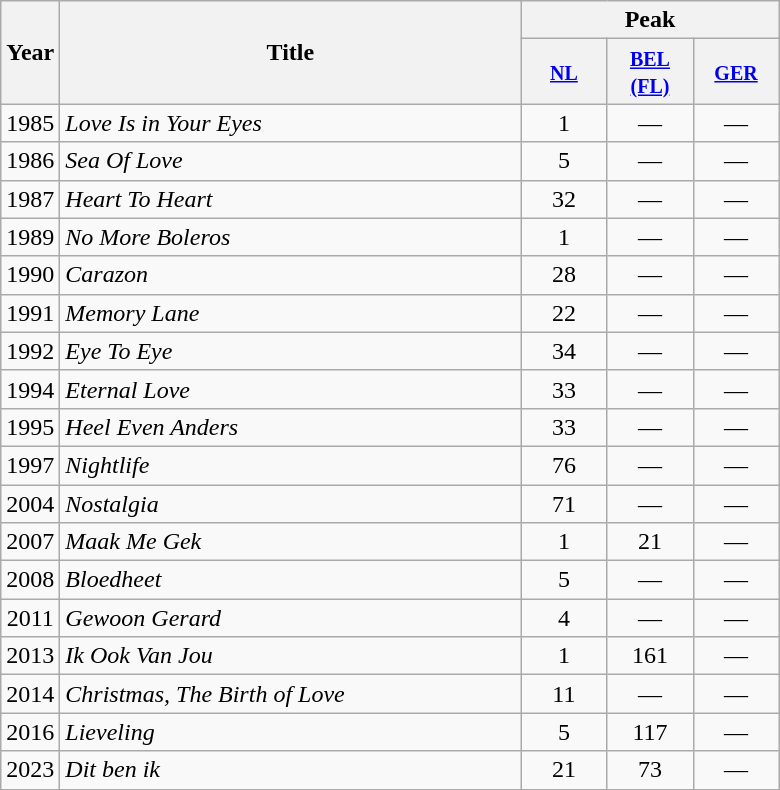<table class="wikitable">
<tr>
<th align="center" rowspan="2" width="10">Year</th>
<th align="center" rowspan="2" width="300">Title</th>
<th align="center" colspan="5" width="50">Peak</th>
</tr>
<tr>
<th width="50"><small><a href='#'>NL</a></small><br></th>
<th width="50"><small><a href='#'>BEL (FL)</a></small><br></th>
<th width="50"><small><a href='#'>GER</a></small></th>
</tr>
<tr>
<td align="center" rowspan="1">1985</td>
<td><em>Love Is in Your Eyes</em></td>
<td align="center">1</td>
<td align="center">—</td>
<td align="center">—</td>
</tr>
<tr>
<td align="center" rowspan="1">1986</td>
<td><em>Sea Of Love</em></td>
<td align="center">5</td>
<td align="center">—</td>
<td align="center">—</td>
</tr>
<tr>
<td align="center" rowspan="1">1987</td>
<td><em>Heart To Heart</em></td>
<td align="center">32</td>
<td align="center">—</td>
<td align="center">—</td>
</tr>
<tr>
<td align="center" rowspan="1">1989</td>
<td><em>No More Boleros</em></td>
<td align="center">1</td>
<td align="center">—</td>
<td align="center">—</td>
</tr>
<tr>
<td align="center" rowspan="1">1990</td>
<td><em>Carazon</em></td>
<td align="center">28</td>
<td align="center">—</td>
<td align="center">—</td>
</tr>
<tr>
<td align="center" rowspan="1">1991</td>
<td><em>Memory Lane</em></td>
<td align="center">22</td>
<td align="center">—</td>
<td align="center">—</td>
</tr>
<tr>
<td align="center" rowspan="1">1992</td>
<td><em>Eye To Eye</em></td>
<td align="center">34</td>
<td align="center">—</td>
<td align="center">—</td>
</tr>
<tr>
<td align="center" rowspan="1">1994</td>
<td><em>Eternal Love</em></td>
<td align="center">33</td>
<td align="center">—</td>
<td align="center">—</td>
</tr>
<tr>
<td align="center" rowspan="1">1995</td>
<td><em>Heel Even Anders</em></td>
<td align="center">33</td>
<td align="center">—</td>
<td align="center">—</td>
</tr>
<tr>
<td align="center" rowspan="1">1997</td>
<td><em>Nightlife</em></td>
<td align="center">76</td>
<td align="center">—</td>
<td align="center">—</td>
</tr>
<tr>
<td align="center" rowspan="1">2004</td>
<td><em>Nostalgia</em></td>
<td align="center">71</td>
<td align="center">—</td>
<td align="center">—</td>
</tr>
<tr>
<td align="center" rowspan="1">2007</td>
<td><em>Maak Me Gek</em></td>
<td align="center">1</td>
<td align="center">21</td>
<td align="center">—</td>
</tr>
<tr>
<td align="center" rowspan="1">2008</td>
<td><em>Bloedheet</em></td>
<td align="center">5</td>
<td align="center">—</td>
<td align="center">—</td>
</tr>
<tr>
<td align="center" rowspan="1">2011</td>
<td><em>Gewoon Gerard</em></td>
<td align="center">4</td>
<td align="center">—</td>
<td align="center">—</td>
</tr>
<tr>
<td align="center" rowspan="1">2013</td>
<td><em>Ik Ook Van Jou</em></td>
<td align="center">1</td>
<td align="center">161</td>
<td align="center">—</td>
</tr>
<tr>
<td align="center">2014</td>
<td><em>Christmas, The Birth of Love</em></td>
<td align="center">11</td>
<td align="center">—</td>
<td align="center">—</td>
</tr>
<tr>
<td align="center">2016</td>
<td><em>Lieveling</em></td>
<td align="center">5</td>
<td align="center">117</td>
<td align="center">—</td>
</tr>
<tr>
<td align="center">2023</td>
<td><em>Dit ben ik</em></td>
<td align="center">21</td>
<td align="center">73</td>
<td align="center">—</td>
</tr>
</table>
